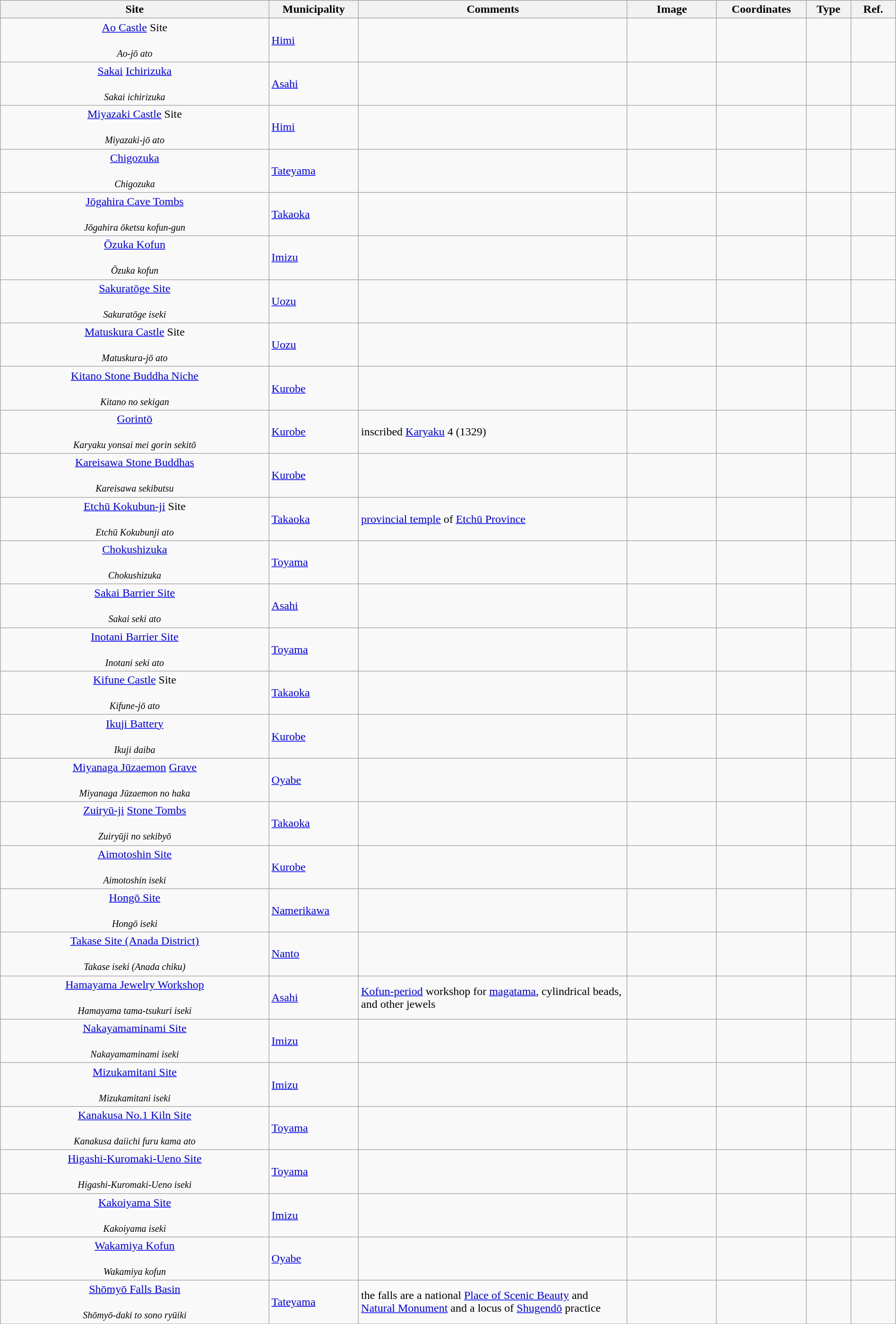<table class="wikitable sortable"  style="width:100%;">
<tr>
<th width="30%" align="left">Site</th>
<th width="10%" align="left">Municipality</th>
<th width="30%" align="left" class="unsortable">Comments</th>
<th width="10%" align="left"  class="unsortable">Image</th>
<th width="10%" align="left" class="unsortable">Coordinates</th>
<th width="5%" align="left">Type</th>
<th width="5%" align="left"  class="unsortable">Ref.</th>
</tr>
<tr>
<td align="center"><a href='#'>Ao Castle</a> Site<br><br><small><em>Ao-jō ato</em></small></td>
<td><a href='#'>Himi</a></td>
<td></td>
<td></td>
<td></td>
<td></td>
<td></td>
</tr>
<tr>
<td align="center"><a href='#'>Sakai</a> <a href='#'>Ichirizuka</a><br><br><small><em>Sakai ichirizuka</em></small></td>
<td><a href='#'>Asahi</a></td>
<td></td>
<td></td>
<td></td>
<td></td>
<td></td>
</tr>
<tr>
<td align="center"><a href='#'>Miyazaki Castle</a> Site<br><br><small><em>Miyazaki-jō ato</em></small></td>
<td><a href='#'>Himi</a></td>
<td></td>
<td></td>
<td></td>
<td></td>
<td></td>
</tr>
<tr>
<td align="center"><a href='#'>Chigozuka</a><br><br><small><em>Chigozuka</em></small></td>
<td><a href='#'>Tateyama</a></td>
<td></td>
<td></td>
<td></td>
<td></td>
<td></td>
</tr>
<tr>
<td align="center"><a href='#'>Jōgahira Cave Tombs</a><br><br><small><em>Jōgahira ōketsu kofun-gun</em></small></td>
<td><a href='#'>Takaoka</a></td>
<td></td>
<td></td>
<td></td>
<td></td>
<td></td>
</tr>
<tr>
<td align="center"><a href='#'>Ōzuka Kofun</a><br><br><small><em>Ōzuka kofun</em></small></td>
<td><a href='#'>Imizu</a></td>
<td></td>
<td></td>
<td></td>
<td></td>
<td></td>
</tr>
<tr>
<td align="center"><a href='#'>Sakuratōge Site</a><br><br><small><em>Sakuratōge iseki</em></small></td>
<td><a href='#'>Uozu</a></td>
<td></td>
<td></td>
<td></td>
<td></td>
<td></td>
</tr>
<tr>
<td align="center"><a href='#'>Matuskura Castle</a> Site<br><br><small><em>Matuskura-jō ato</em></small></td>
<td><a href='#'>Uozu</a></td>
<td></td>
<td></td>
<td></td>
<td></td>
<td></td>
</tr>
<tr>
<td align="center"><a href='#'>Kitano Stone Buddha Niche</a><br><br><small><em>Kitano no sekigan</em></small></td>
<td><a href='#'>Kurobe</a></td>
<td></td>
<td></td>
<td></td>
<td></td>
<td></td>
</tr>
<tr>
<td align="center"><a href='#'>Gorintō</a><br><br><small><em>Karyaku yonsai mei gorin sekitō</em></small></td>
<td><a href='#'>Kurobe</a></td>
<td>inscribed <a href='#'>Karyaku</a> 4 (1329)</td>
<td></td>
<td></td>
<td></td>
<td></td>
</tr>
<tr>
<td align="center"><a href='#'>Kareisawa Stone Buddhas</a><br><br><small><em>Kareisawa sekibutsu</em></small></td>
<td><a href='#'>Kurobe</a></td>
<td></td>
<td></td>
<td></td>
<td></td>
<td></td>
</tr>
<tr>
<td align="center"><a href='#'>Etchū Kokubun-ji</a> Site<br><br><small><em>Etchū Kokubunji ato</em></small></td>
<td><a href='#'>Takaoka</a></td>
<td><a href='#'>provincial temple</a> of <a href='#'>Etchū Province</a></td>
<td></td>
<td></td>
<td></td>
<td></td>
</tr>
<tr>
<td align="center"><a href='#'>Chokushizuka</a><br><br><small><em>Chokushizuka</em></small></td>
<td><a href='#'>Toyama</a></td>
<td></td>
<td></td>
<td></td>
<td></td>
<td></td>
</tr>
<tr>
<td align="center"><a href='#'>Sakai Barrier Site</a><br><br><small><em>Sakai seki ato</em></small></td>
<td><a href='#'>Asahi</a></td>
<td></td>
<td></td>
<td></td>
<td></td>
<td></td>
</tr>
<tr>
<td align="center"><a href='#'>Inotani Barrier Site</a><br><br><small><em>Inotani seki ato</em></small></td>
<td><a href='#'>Toyama</a></td>
<td></td>
<td></td>
<td></td>
<td></td>
<td></td>
</tr>
<tr>
<td align="center"><a href='#'>Kifune Castle</a> Site<br><br><small><em>Kifune-jō ato</em></small></td>
<td><a href='#'>Takaoka</a></td>
<td></td>
<td></td>
<td></td>
<td></td>
<td></td>
</tr>
<tr>
<td align="center"><a href='#'>Ikuji Battery</a><br><br><small><em>Ikuji daiba</em></small></td>
<td><a href='#'>Kurobe</a></td>
<td></td>
<td></td>
<td></td>
<td></td>
<td></td>
</tr>
<tr>
<td align="center"><a href='#'>Miyanaga Jūzaemon</a> <a href='#'>Grave</a><br><br><small><em>Miyanaga Jūzaemon no haka</em></small></td>
<td><a href='#'>Oyabe</a></td>
<td></td>
<td></td>
<td></td>
<td></td>
<td></td>
</tr>
<tr>
<td align="center"><a href='#'>Zuiryū-ji</a> <a href='#'>Stone Tombs</a><br><br><small><em>Zuiryūji no sekibyō</em></small></td>
<td><a href='#'>Takaoka</a></td>
<td></td>
<td></td>
<td></td>
<td></td>
<td></td>
</tr>
<tr>
<td align="center"><a href='#'>Aimotoshin Site</a><br><br><small><em>Aimotoshin iseki</em></small></td>
<td><a href='#'>Kurobe</a></td>
<td></td>
<td></td>
<td></td>
<td></td>
<td></td>
</tr>
<tr>
<td align="center"><a href='#'>Hongō Site</a><br><br><small><em>Hongō iseki</em></small></td>
<td><a href='#'>Namerikawa</a></td>
<td></td>
<td></td>
<td></td>
<td></td>
<td></td>
</tr>
<tr>
<td align="center"><a href='#'>Takase Site (Anada District)</a><br><br><small><em>Takase iseki (Anada chiku)</em></small></td>
<td><a href='#'>Nanto</a></td>
<td></td>
<td></td>
<td></td>
<td></td>
<td></td>
</tr>
<tr>
<td align="center"><a href='#'>Hamayama Jewelry Workshop</a><br><br><small><em>Hamayama tama-tsukuri iseki</em></small></td>
<td><a href='#'>Asahi</a></td>
<td><a href='#'>Kofun-period</a> workshop for <a href='#'>magatama</a>, cylindrical beads, and other jewels</td>
<td></td>
<td></td>
<td></td>
<td></td>
</tr>
<tr>
<td align="center"><a href='#'>Nakayamaminami Site</a><br><br><small><em>Nakayamaminami iseki</em></small></td>
<td><a href='#'>Imizu</a></td>
<td></td>
<td></td>
<td> </td>
<td></td>
<td></td>
</tr>
<tr>
<td align="center"><a href='#'>Mizukamitani Site</a><br><br><small><em>Mizukamitani iseki</em></small></td>
<td><a href='#'>Imizu</a></td>
<td></td>
<td></td>
<td></td>
<td></td>
<td></td>
</tr>
<tr>
<td align="center"><a href='#'>Kanakusa No.1 Kiln Site</a><br><br><small><em>Kanakusa daiichi furu kama ato</em></small></td>
<td><a href='#'>Toyama</a></td>
<td></td>
<td></td>
<td></td>
<td></td>
<td></td>
</tr>
<tr>
<td align="center"><a href='#'>Higashi-Kuromaki-Ueno Site</a><br><br><small><em>Higashi-Kuromaki-Ueno iseki</em></small></td>
<td><a href='#'>Toyama</a></td>
<td></td>
<td></td>
<td></td>
<td></td>
<td></td>
</tr>
<tr>
<td align="center"><a href='#'>Kakoiyama Site</a><br><br><small><em>Kakoiyama iseki</em></small></td>
<td><a href='#'>Imizu</a></td>
<td></td>
<td></td>
<td></td>
<td></td>
<td></td>
</tr>
<tr>
<td align="center"><a href='#'>Wakamiya Kofun</a><br><br><small><em>Wakamiya kofun</em></small></td>
<td><a href='#'>Oyabe</a></td>
<td></td>
<td></td>
<td></td>
<td></td>
<td></td>
</tr>
<tr>
<td align="center"><a href='#'>Shōmyō Falls Basin</a><br><br><small><em>Shōmyō-daki to sono ryūiki</em></small></td>
<td><a href='#'>Tateyama</a></td>
<td>the falls are a national <a href='#'>Place of Scenic Beauty</a> and <a href='#'>Natural Monument</a> and a locus of <a href='#'>Shugendō</a> practice</td>
<td></td>
<td></td>
<td></td>
<td></td>
</tr>
<tr>
</tr>
</table>
